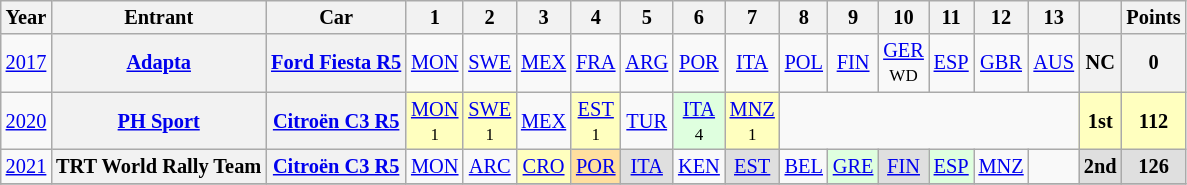<table class="wikitable" border="1" style="text-align:center; font-size:85%;">
<tr>
<th>Year</th>
<th>Entrant</th>
<th>Car</th>
<th>1</th>
<th>2</th>
<th>3</th>
<th>4</th>
<th>5</th>
<th>6</th>
<th>7</th>
<th>8</th>
<th>9</th>
<th>10</th>
<th>11</th>
<th>12</th>
<th>13</th>
<th></th>
<th>Points</th>
</tr>
<tr>
<td><a href='#'>2017</a></td>
<th nowrap><a href='#'>Adapta</a></th>
<th nowrap><a href='#'>Ford Fiesta R5</a></th>
<td><a href='#'>MON</a></td>
<td><a href='#'>SWE</a></td>
<td><a href='#'>MEX</a></td>
<td><a href='#'>FRA</a></td>
<td><a href='#'>ARG</a></td>
<td><a href='#'>POR</a></td>
<td><a href='#'>ITA</a></td>
<td><a href='#'>POL</a></td>
<td><a href='#'>FIN</a></td>
<td><a href='#'>GER</a><br><small>WD</small></td>
<td><a href='#'>ESP</a></td>
<td><a href='#'>GBR</a></td>
<td><a href='#'>AUS</a></td>
<th>NC</th>
<th>0</th>
</tr>
<tr>
<td><a href='#'>2020</a></td>
<th nowrap><a href='#'>PH Sport</a></th>
<th nowrap><a href='#'>Citroën C3 R5</a></th>
<td style="background:#FFFFBF;"><a href='#'>MON</a><br><small>1</small></td>
<td style="background:#FFFFBF;"><a href='#'>SWE</a><br><small>1</small></td>
<td><a href='#'>MEX</a></td>
<td style="background:#FFFFBF;"><a href='#'>EST</a><br><small>1</small></td>
<td><a href='#'>TUR</a></td>
<td style="background:#DFFFDF;"><a href='#'>ITA</a><br><small>4</small></td>
<td style="background:#FFFFBF;"><a href='#'>MNZ</a><br><small>1</small></td>
<td colspan=6></td>
<th style="background:#FFFFBF;">1st</th>
<th style="background:#FFFFBF;">112</th>
</tr>
<tr>
<td><a href='#'>2021</a></td>
<th nowrap>TRT World Rally Team</th>
<th nowrap><a href='#'>Citroën C3 R5</a></th>
<td><a href='#'>MON</a></td>
<td><a href='#'>ARC</a></td>
<td style="background:#FFFFBF;"><a href='#'>CRO</a><br></td>
<td style="background:#FFDF9F;"><a href='#'>POR</a><br></td>
<td style="background:#DFDFDF;"><a href='#'>ITA</a><br></td>
<td><a href='#'>KEN</a></td>
<td style="background:#DFDFDF;"><a href='#'>EST</a><br></td>
<td><a href='#'>BEL</a></td>
<td style="background:#DFFFDF;"><a href='#'>GRE</a><br></td>
<td style="background:#DFDFDF;"><a href='#'>FIN</a><br></td>
<td style="background:#DFFFDF;"><a href='#'>ESP</a><br></td>
<td><a href='#'>MNZ</a></td>
<td></td>
<th style="background:#DFDFDF;">2nd</th>
<th style="background:#DFDFDF;">126</th>
</tr>
<tr>
</tr>
</table>
